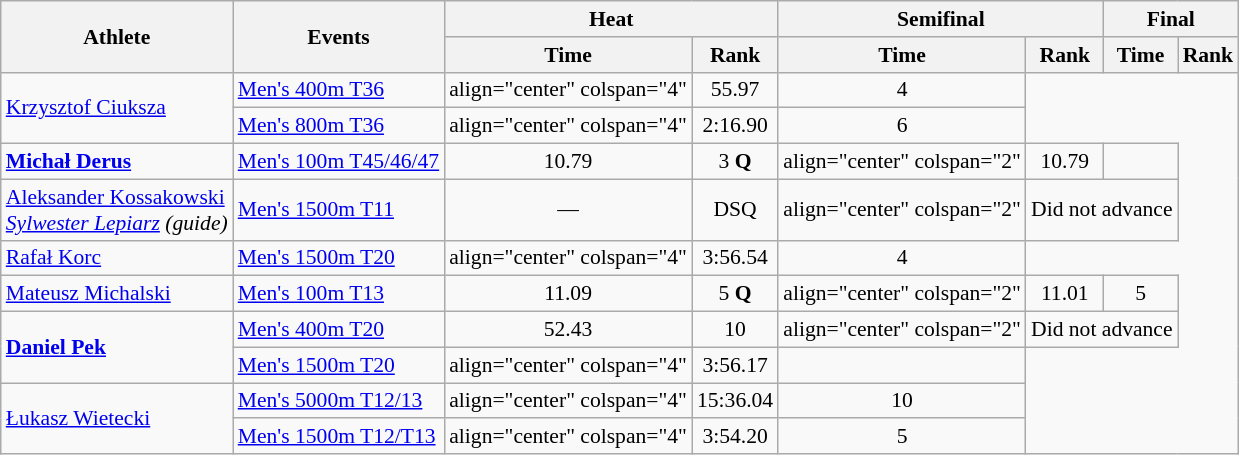<table class=wikitable style="font-size:90%">
<tr>
<th rowspan="2">Athlete</th>
<th rowspan="2">Events</th>
<th colspan="2">Heat</th>
<th colspan="2">Semifinal</th>
<th colspan="2">Final</th>
</tr>
<tr>
<th>Time</th>
<th>Rank</th>
<th>Time</th>
<th>Rank</th>
<th>Time</th>
<th>Rank</th>
</tr>
<tr>
<td rowspan="2"><a href='#'>Krzysztof Ciuksza</a></td>
<td><a href='#'>Men's 400m T36</a></td>
<td>align="center" colspan="4" </td>
<td align="center">55.97</td>
<td align="center">4</td>
</tr>
<tr>
<td><a href='#'>Men's 800m T36</a></td>
<td>align="center" colspan="4" </td>
<td align="center">2:16.90</td>
<td align="center">6</td>
</tr>
<tr>
<td><strong><a href='#'>Michał Derus</a></strong></td>
<td><a href='#'>Men's 100m T45/46/47</a></td>
<td align="center">10.79</td>
<td align="center">3 <strong>Q</strong></td>
<td>align="center" colspan="2" </td>
<td align="center">10.79</td>
<td align="center"></td>
</tr>
<tr>
<td><a href='#'>Aleksander Kossakowski</a><br><em><a href='#'>Sylwester Lepiarz</a> (guide)</em></td>
<td><a href='#'>Men's 1500m T11</a></td>
<td align="center">—</td>
<td align="center">DSQ</td>
<td>align="center" colspan="2" </td>
<td colspan=2>Did not advance</td>
</tr>
<tr>
<td><a href='#'>Rafał Korc</a></td>
<td><a href='#'>Men's 1500m T20</a></td>
<td>align="center" colspan="4" </td>
<td align="center">3:56.54</td>
<td align="center">4</td>
</tr>
<tr>
<td><a href='#'>Mateusz Michalski</a></td>
<td><a href='#'>Men's 100m T13</a></td>
<td align="center">11.09</td>
<td align="center">5 <strong>Q</strong></td>
<td>align="center" colspan="2" </td>
<td align="center">11.01</td>
<td align="center">5</td>
</tr>
<tr>
<td rowspan="2"><strong><a href='#'>Daniel Pek</a></strong></td>
<td><a href='#'>Men's 400m T20</a></td>
<td align="center">52.43</td>
<td align="center">10</td>
<td>align="center" colspan="2" </td>
<td colspan=2>Did not advance</td>
</tr>
<tr>
<td><a href='#'>Men's 1500m T20</a></td>
<td>align="center" colspan="4" </td>
<td align="center">3:56.17</td>
<td align="center"></td>
</tr>
<tr>
<td rowspan="2"><a href='#'>Łukasz Wietecki</a></td>
<td><a href='#'>Men's 5000m T12/13</a></td>
<td>align="center" colspan="4" </td>
<td align="center">15:36.04</td>
<td align="center">10</td>
</tr>
<tr>
<td><a href='#'>Men's 1500m T12/T13</a></td>
<td>align="center" colspan="4" </td>
<td align="center">3:54.20</td>
<td align="center">5</td>
</tr>
</table>
